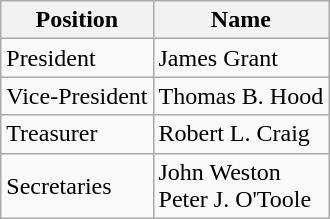<table class= "wikitable sortable" style="text-align: ">
<tr>
<th>Position</th>
<th>Name</th>
</tr>
<tr>
<td>President</td>
<td>James Grant</td>
</tr>
<tr>
<td>Vice-President</td>
<td>Thomas B. Hood</td>
</tr>
<tr>
<td>Treasurer</td>
<td>Robert L. Craig</td>
</tr>
<tr>
<td>Secretaries</td>
<td>John Weston<br>Peter J. O'Toole</td>
</tr>
</table>
